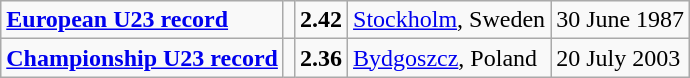<table class="wikitable">
<tr>
<td><strong><a href='#'>European U23 record</a></strong></td>
<td></td>
<td><strong>2.42</strong></td>
<td><a href='#'>Stockholm</a>, Sweden</td>
<td>30 June 1987</td>
</tr>
<tr>
<td><strong><a href='#'>Championship U23 record</a></strong></td>
<td></td>
<td><strong>2.36</strong></td>
<td><a href='#'>Bydgoszcz</a>, Poland</td>
<td>20 July 2003</td>
</tr>
</table>
